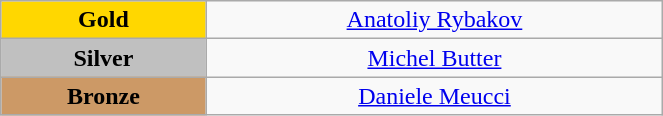<table class="wikitable" style="text-align:center; " width="35%">
<tr>
<td bgcolor="gold"><strong>Gold</strong></td>
<td><a href='#'>Anatoliy Rybakov</a><br>  <small><em></em></small></td>
</tr>
<tr>
<td bgcolor="silver"><strong>Silver</strong></td>
<td><a href='#'>Michel Butter</a><br>  <small><em></em></small></td>
</tr>
<tr>
<td bgcolor="CC9966"><strong>Bronze</strong></td>
<td><a href='#'>Daniele Meucci</a><br>  <small><em></em></small></td>
</tr>
</table>
